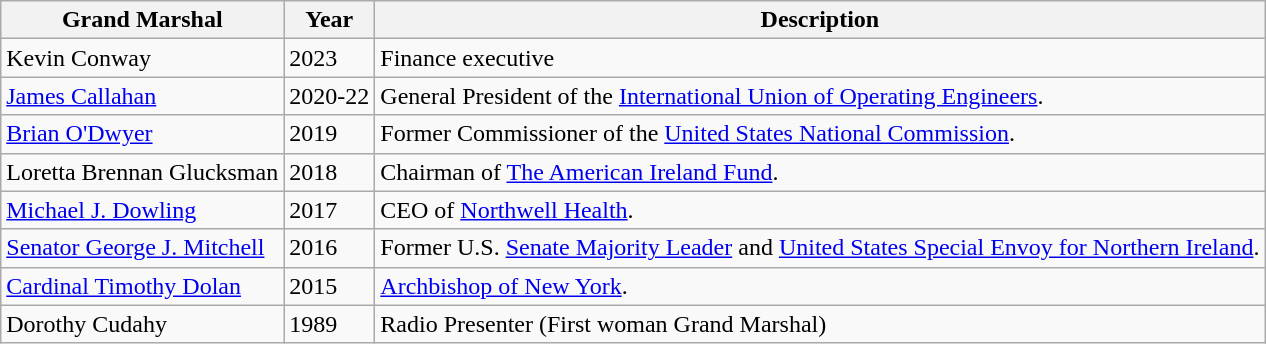<table class="wikitable">
<tr>
<th>Grand Marshal</th>
<th>Year</th>
<th>Description</th>
</tr>
<tr>
<td>Kevin Conway</td>
<td>2023</td>
<td>Finance executive</td>
</tr>
<tr>
<td><a href='#'>James Callahan</a></td>
<td>2020-22</td>
<td>General President of the <a href='#'>International Union of Operating Engineers</a>.</td>
</tr>
<tr>
<td><a href='#'>Brian O'Dwyer</a></td>
<td>2019</td>
<td>Former Commissioner of the <a href='#'>United States National Commission</a>.</td>
</tr>
<tr>
<td>Loretta Brennan Glucksman</td>
<td>2018</td>
<td>Chairman of <a href='#'>The American Ireland Fund</a>.</td>
</tr>
<tr>
<td><a href='#'>Michael J. Dowling</a></td>
<td>2017</td>
<td>CEO of <a href='#'>Northwell Health</a>.</td>
</tr>
<tr>
<td><a href='#'>Senator George J. Mitchell</a></td>
<td>2016</td>
<td>Former U.S. <a href='#'>Senate Majority Leader</a> and <a href='#'>United States Special Envoy for Northern Ireland</a>.</td>
</tr>
<tr>
<td><a href='#'>Cardinal Timothy Dolan</a></td>
<td>2015</td>
<td><a href='#'>Archbishop of New York</a>.</td>
</tr>
<tr>
<td>Dorothy Cudahy</td>
<td>1989</td>
<td>Radio Presenter (First woman Grand Marshal)</td>
</tr>
</table>
